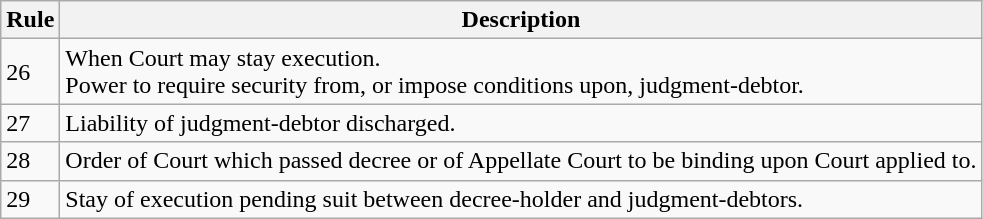<table class="wikitable">
<tr>
<th>Rule</th>
<th>Description</th>
</tr>
<tr>
<td>26</td>
<td>When Court may stay execution.<br>Power to require security from, or impose conditions upon, judgment-debtor.</td>
</tr>
<tr>
<td>27</td>
<td>Liability of judgment-debtor discharged.</td>
</tr>
<tr>
<td>28</td>
<td>Order of Court which passed decree or of Appellate Court to be binding upon Court applied to.</td>
</tr>
<tr>
<td>29</td>
<td>Stay of execution pending suit between decree-holder and judgment-debtors.</td>
</tr>
</table>
